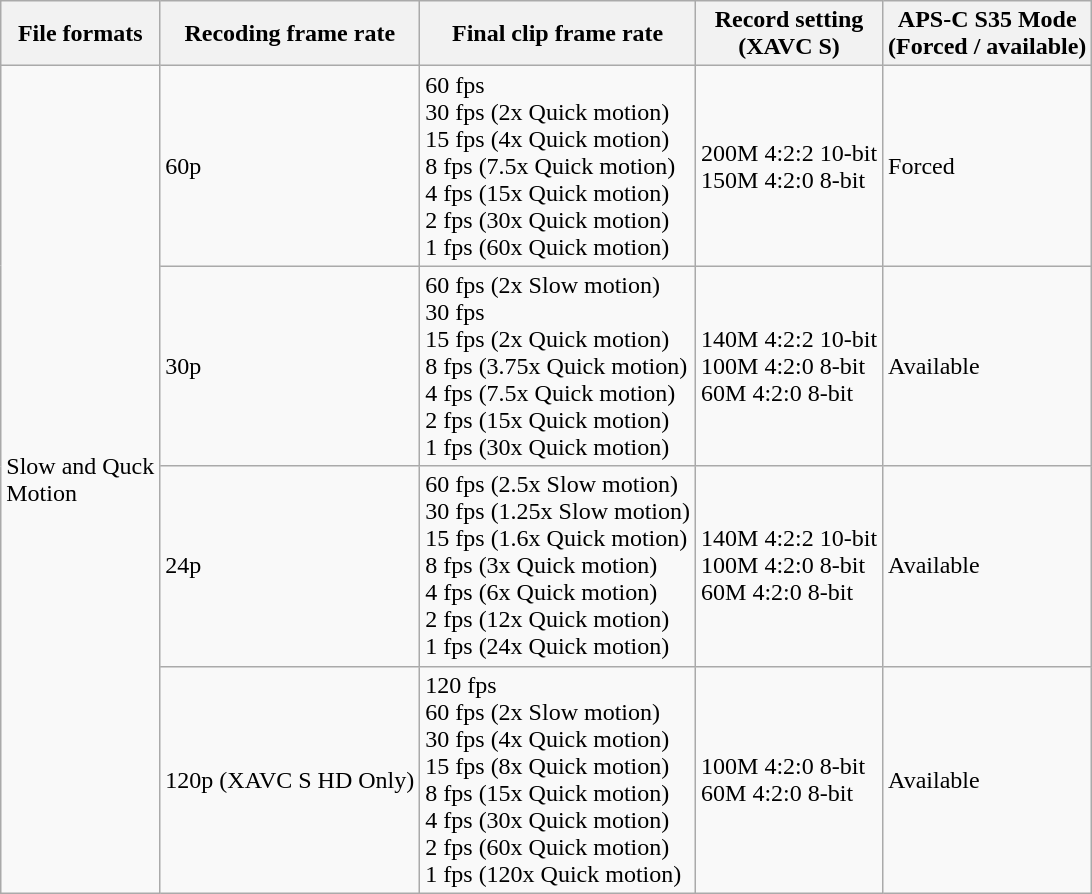<table class="wikitable sortable">
<tr>
<th>File formats</th>
<th>Recoding frame rate</th>
<th>Final clip frame rate</th>
<th>Record setting<br>(XAVC S)</th>
<th>APS-C S35 Mode<br>(Forced / available)</th>
</tr>
<tr>
<td rowspan="4">Slow and Quck<br>Motion</td>
<td>60p</td>
<td>60 fps<br>30 fps (2x Quick motion)<br>15 fps (4x Quick motion)<br>8 fps (7.5x Quick motion)<br>4 fps (15x Quick motion)<br>2 fps (30x Quick motion)<br>1 fps (60x Quick motion)</td>
<td>200M 4:2:2 10-bit<br>150M 4:2:0 8-bit</td>
<td>Forced</td>
</tr>
<tr>
<td>30p</td>
<td>60 fps (2x Slow motion)<br>30 fps<br>15 fps (2x Quick motion)<br>8 fps (3.75x Quick motion)<br>4 fps (7.5x Quick motion)<br>2 fps (15x Quick motion)<br>1 fps (30x Quick motion)</td>
<td>140M 4:2:2 10-bit<br>100M 4:2:0 8-bit<br>60M 4:2:0 8-bit</td>
<td>Available</td>
</tr>
<tr>
<td>24p</td>
<td>60 fps (2.5x Slow motion)<br>30 fps (1.25x Slow motion)<br>15 fps (1.6x Quick motion)<br>8 fps (3x Quick motion)<br>4 fps (6x Quick motion)<br>2 fps (12x Quick motion)<br>1 fps (24x Quick motion)</td>
<td>140M 4:2:2 10-bit<br>100M 4:2:0 8-bit<br>60M 4:2:0 8-bit</td>
<td>Available</td>
</tr>
<tr>
<td>120p (XAVC S HD Only)</td>
<td>120 fps<br>60 fps (2x Slow motion)<br>30 fps (4x Quick motion)<br>15 fps (8x Quick motion)<br>8 fps (15x Quick motion)<br>4 fps (30x Quick motion)<br>2 fps (60x Quick motion)<br>1 fps (120x Quick motion)</td>
<td>100M 4:2:0 8-bit<br>60M 4:2:0 8-bit</td>
<td>Available</td>
</tr>
</table>
